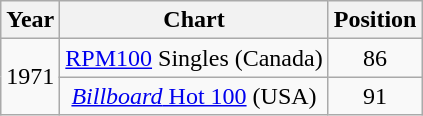<table class="wikitable">
<tr>
<th>Year</th>
<th>Chart</th>
<th>Position</th>
</tr>
<tr>
<td align="center" rowspan="2">1971</td>
<td align="center"><a href='#'>RPM100</a> Singles (Canada)</td>
<td align="center">86</td>
</tr>
<tr>
<td align="center"><a href='#'><em>Billboard</em> Hot 100</a> (USA)</td>
<td style="text-align:center;">91</td>
</tr>
</table>
